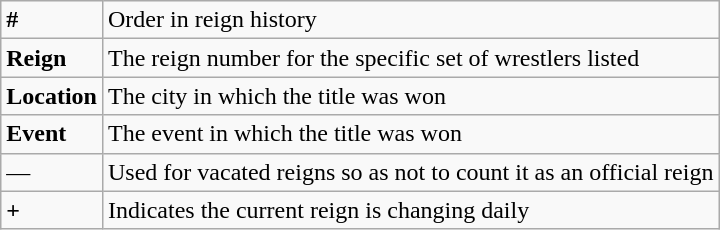<table class="wikitable">
<tr>
<td><strong>#</strong></td>
<td>Order in reign history</td>
</tr>
<tr>
<td><strong>Reign</strong></td>
<td>The reign number for the specific set of wrestlers listed</td>
</tr>
<tr>
<td><strong>Location</strong></td>
<td>The city in which the title was won</td>
</tr>
<tr>
<td><strong>Event</strong></td>
<td>The event in which the title was won</td>
</tr>
<tr>
<td>—</td>
<td>Used for vacated reigns so as not to count it as an official reign</td>
</tr>
<tr>
<td><strong>+</strong></td>
<td>Indicates the current reign is changing daily</td>
</tr>
</table>
